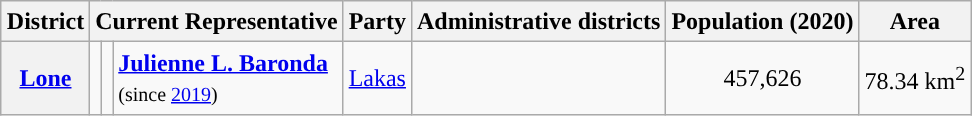<table class="wikitable sortable" style="margin: 1em auto; font-size:100%; line-height:20px; text-align:center">
<tr>
<th>District</th>
<th colspan="3">Current Representative</th>
<th>Party</th>
<th>Administrative districts</th>
<th>Population (2020)</th>
<th>Area</th>
</tr>
<tr>
<th><a href='#'>Lone</a></th>
<td style="background:"></td>
<td></td>
<td style="text-align:left;"><strong><a href='#'>Julienne L. Baronda</a>	</strong><br><small>(since <a href='#'>2019</a>)</small></td>
<td><a href='#'>Lakas</a></td>
<td></td>
<td>457,626</td>
<td>78.34 km<sup>2</sup></td>
</tr>
</table>
